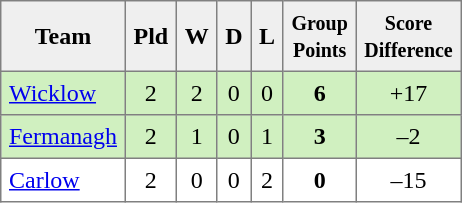<table style=border-collapse:collapse border=1 cellspacing=0 cellpadding=5>
<tr align=center bgcolor=#efefef>
<th>Team</th>
<th>Pld</th>
<th>W</th>
<th>D</th>
<th>L</th>
<th><small>Group<br>Points</small></th>
<th><small>Score<br>Difference</small></th>
</tr>
<tr align=center style="background:#D0F0C0;">
<td style="text-align:left;"> <a href='#'>Wicklow</a></td>
<td>2</td>
<td>2</td>
<td>0</td>
<td>0</td>
<td><strong>6</strong></td>
<td>+17</td>
</tr>
<tr align=center style="background:#D0F0C0;">
<td style="text-align:left;"> <a href='#'>Fermanagh</a></td>
<td>2</td>
<td>1</td>
<td>0</td>
<td>1</td>
<td><strong>3</strong></td>
<td>–2</td>
</tr>
<tr align=center style="background:#ffffff;">
<td style="text-align:left;"> <a href='#'>Carlow</a></td>
<td>2</td>
<td>0</td>
<td>0</td>
<td>2</td>
<td><strong>0</strong></td>
<td>–15</td>
</tr>
</table>
